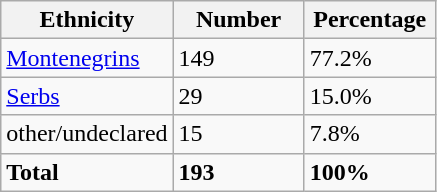<table class="wikitable">
<tr>
<th width="100px">Ethnicity</th>
<th width="80px">Number</th>
<th width="80px">Percentage</th>
</tr>
<tr>
<td><a href='#'>Montenegrins</a></td>
<td>149</td>
<td>77.2%</td>
</tr>
<tr>
<td><a href='#'>Serbs</a></td>
<td>29</td>
<td>15.0%</td>
</tr>
<tr>
<td>other/undeclared</td>
<td>15</td>
<td>7.8%</td>
</tr>
<tr>
<td><strong>Total</strong></td>
<td><strong>193</strong></td>
<td><strong>100%</strong></td>
</tr>
</table>
